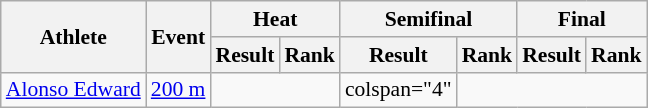<table class="wikitable" style="font-size:90%">
<tr>
<th rowspan="2">Athlete</th>
<th rowspan="2">Event</th>
<th colspan="2">Heat</th>
<th colspan="2">Semifinal</th>
<th colspan="2">Final</th>
</tr>
<tr>
<th>Result</th>
<th>Rank</th>
<th>Result</th>
<th>Rank</th>
<th>Result</th>
<th>Rank</th>
</tr>
<tr style=text-align:center>
<td style=text-align:left><a href='#'>Alonso Edward</a></td>
<td style=text-align:left><a href='#'>200 m</a></td>
<td colspan="2"></td>
<td>colspan="4" </td>
</tr>
</table>
